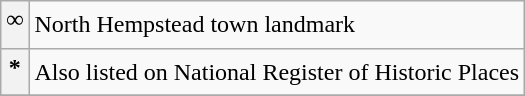<table class="wikitable">
<tr>
<th><strong><sup><big>∞</big></sup></strong></th>
<td>North Hempstead town landmark</td>
</tr>
<tr>
<th ! ><strong><sup><big>*</big></sup></strong></th>
<td>Also listed on National Register of Historic Places</td>
</tr>
<tr>
</tr>
</table>
